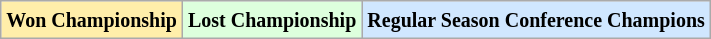<table class="wikitable">
<tr>
<td bgcolor="#ffeeaa"><small><strong>Won Championship</strong></small></td>
<td bgcolor="#ddffdd"><small><strong>Lost Championship</strong></small></td>
<td bgcolor="#d0e7ff"><small><strong>Regular Season Conference Champions</strong></small></td>
</tr>
</table>
